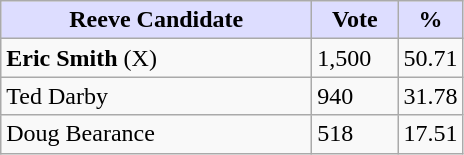<table class="wikitable">
<tr>
<th style="background:#ddf; width:200px;">Reeve Candidate</th>
<th style="background:#ddf; width:50px;">Vote</th>
<th style="background:#ddf; width:30px;">%</th>
</tr>
<tr>
<td><strong>Eric Smith</strong> (X)</td>
<td>1,500</td>
<td>50.71</td>
</tr>
<tr>
<td>Ted Darby</td>
<td>940</td>
<td>31.78</td>
</tr>
<tr>
<td>Doug Bearance</td>
<td>518</td>
<td>17.51</td>
</tr>
</table>
